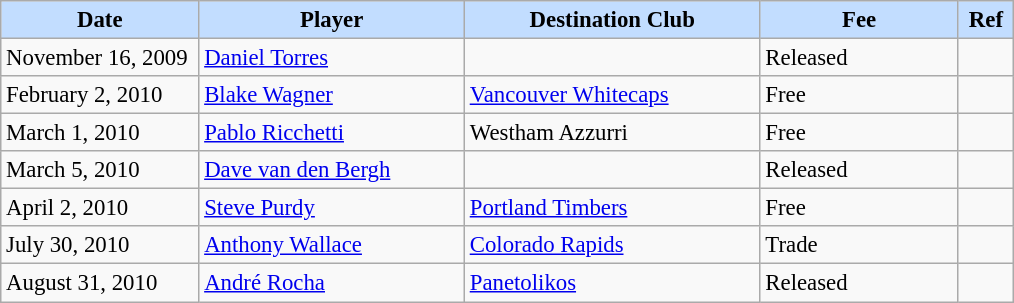<table class="wikitable" style="text-align:left; font-size:95%;">
<tr>
<th style="background:#c2ddff; width:125px;">Date</th>
<th style="background:#c2ddff; width:170px;">Player</th>
<th style="background:#c2ddff; width:190px;">Destination Club</th>
<th style="background:#c2ddff; width:125px;">Fee</th>
<th style="background:#c2ddff; width:30px;">Ref</th>
</tr>
<tr>
<td>November 16, 2009</td>
<td> <a href='#'>Daniel Torres</a></td>
<td></td>
<td>Released</td>
<td></td>
</tr>
<tr>
<td>February 2, 2010</td>
<td> <a href='#'>Blake Wagner</a></td>
<td> <a href='#'>Vancouver Whitecaps</a></td>
<td>Free</td>
<td></td>
</tr>
<tr>
<td>March 1, 2010</td>
<td> <a href='#'>Pablo Ricchetti</a></td>
<td> Westham Azzurri</td>
<td>Free</td>
<td></td>
</tr>
<tr>
<td>March 5, 2010</td>
<td> <a href='#'>Dave van den Bergh</a></td>
<td></td>
<td>Released</td>
<td></td>
</tr>
<tr>
<td>April 2, 2010</td>
<td> <a href='#'>Steve Purdy</a></td>
<td> <a href='#'>Portland Timbers</a></td>
<td>Free</td>
<td></td>
</tr>
<tr>
<td>July 30, 2010</td>
<td> <a href='#'>Anthony Wallace</a></td>
<td> <a href='#'>Colorado Rapids</a></td>
<td>Trade</td>
<td></td>
</tr>
<tr>
<td>August 31, 2010</td>
<td> <a href='#'>André Rocha</a></td>
<td> <a href='#'>Panetolikos</a></td>
<td>Released</td>
<td></td>
</tr>
</table>
